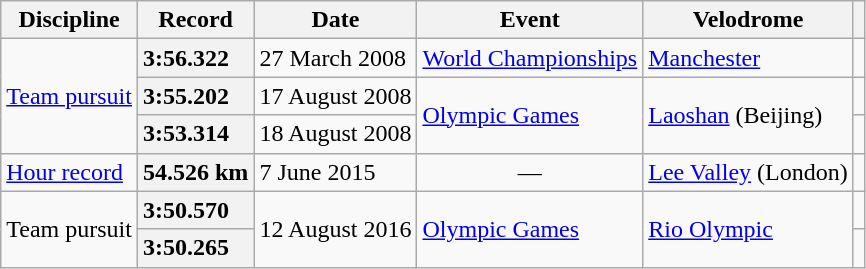<table class="wikitable">
<tr>
<th>Discipline</th>
<th>Record</th>
<th>Date</th>
<th>Event</th>
<th>Velodrome</th>
<th></th>
</tr>
<tr>
<td rowspan="3"><a href='#'>Team pursuit</a></td>
<th scope="row" style="text-align:left;">3:56.322</th>
<td>27 March 2008</td>
<td><a href='#'>World Championships</a></td>
<td><a href='#'>Manchester</a></td>
<td style="text-align:center;"></td>
</tr>
<tr>
<th scope="row" style="text-align:left;">3:55.202</th>
<td>17 August 2008</td>
<td rowspan="2"><a href='#'>Olympic Games</a></td>
<td rowspan="2"><a href='#'>Laoshan</a> (Beijing)</td>
<td style="text-align:center;"></td>
</tr>
<tr>
<th scope="row" style="text-align:left;">3:53.314</th>
<td>18 August 2008</td>
<td style="text-align:center;"></td>
</tr>
<tr>
<td><a href='#'>Hour record</a></td>
<th scope="row" style="text-align:left;">54.526 km</th>
<td>7 June 2015</td>
<td style="text-align:center;">—</td>
<td><a href='#'>Lee Valley</a> (London)</td>
<td style="text-align:center;"></td>
</tr>
<tr>
<td rowspan="2">Team pursuit</td>
<th scope="row" style="text-align:left;">3:50.570</th>
<td rowspan="2">12 August 2016</td>
<td rowspan="2"><a href='#'>Olympic Games</a></td>
<td rowspan="2"><a href='#'>Rio Olympic</a></td>
<td style="text-align:center;"></td>
</tr>
<tr>
<th scope="row" style="text-align:left;">3:50.265</th>
<td style="text-align:center;"></td>
</tr>
</table>
